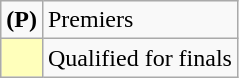<table class=wikitable>
<tr>
<td><strong>(P)</strong></td>
<td>Premiers</td>
</tr>
<tr>
<td bgcolor=FFFFBB></td>
<td>Qualified for finals</td>
</tr>
</table>
